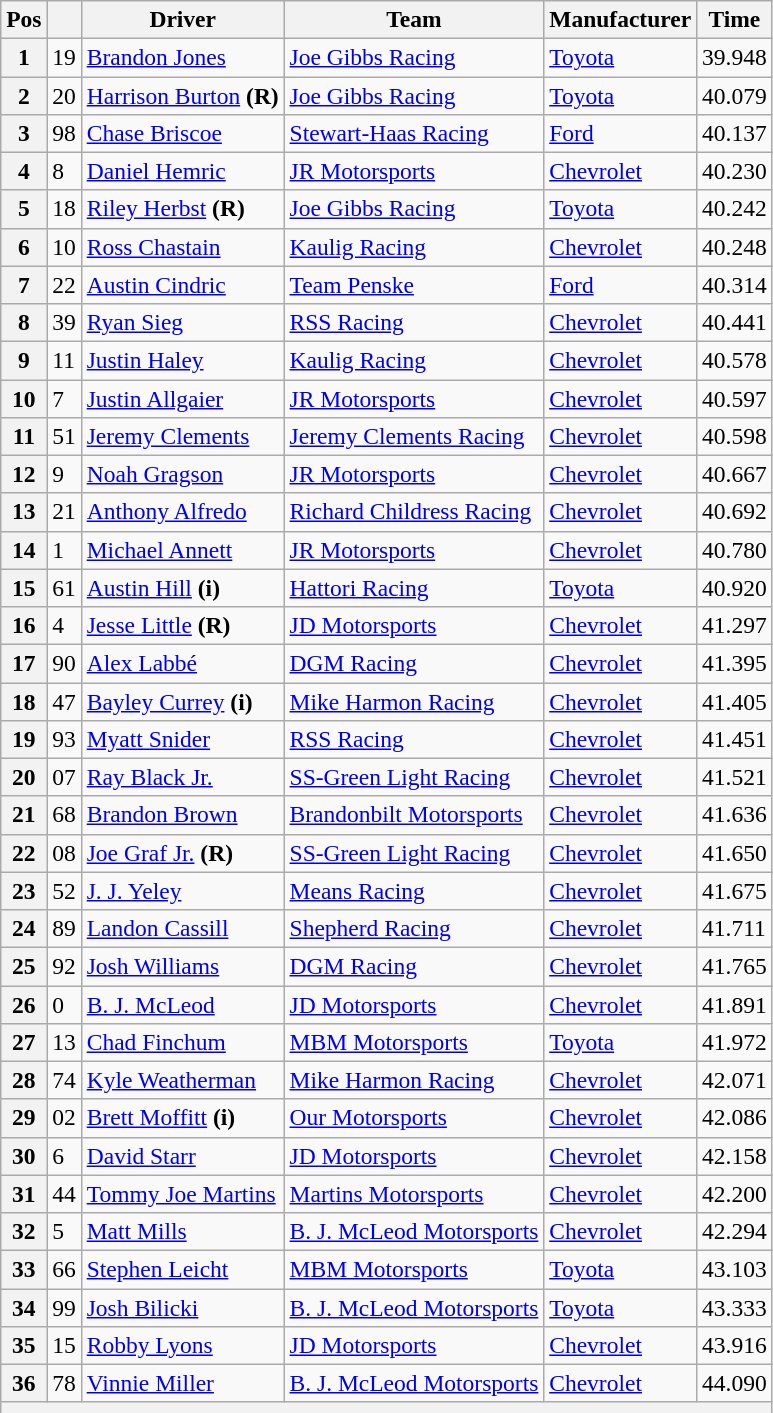<table class="wikitable" style="font-size:98%">
<tr>
<th>Pos</th>
<th></th>
<th>Driver</th>
<th>Team</th>
<th>Manufacturer</th>
<th>Time</th>
</tr>
<tr>
<th>1</th>
<td>19</td>
<td><a href='#'>Brandon Jones</a></td>
<td><a href='#'>Joe Gibbs Racing</a></td>
<td><a href='#'>Toyota</a></td>
<td>39.948</td>
</tr>
<tr>
<th>2</th>
<td>20</td>
<td><a href='#'>Harrison Burton</a> <strong>(R)</strong></td>
<td><a href='#'>Joe Gibbs Racing</a></td>
<td><a href='#'>Toyota</a></td>
<td>40.079</td>
</tr>
<tr>
<th>3</th>
<td>98</td>
<td><a href='#'>Chase Briscoe</a></td>
<td><a href='#'>Stewart-Haas Racing</a></td>
<td><a href='#'>Ford</a></td>
<td>40.137</td>
</tr>
<tr>
<th>4</th>
<td>8</td>
<td><a href='#'>Daniel Hemric</a></td>
<td><a href='#'>JR Motorsports</a></td>
<td><a href='#'>Chevrolet</a></td>
<td>40.230</td>
</tr>
<tr>
<th>5</th>
<td>18</td>
<td><a href='#'>Riley Herbst</a> <strong>(R)</strong></td>
<td><a href='#'>Joe Gibbs Racing</a></td>
<td><a href='#'>Toyota</a></td>
<td>40.242</td>
</tr>
<tr>
<th>6</th>
<td>10</td>
<td><a href='#'>Ross Chastain</a></td>
<td><a href='#'>Kaulig Racing</a></td>
<td><a href='#'>Chevrolet</a></td>
<td>40.248</td>
</tr>
<tr>
<th>7</th>
<td>22</td>
<td><a href='#'>Austin Cindric</a></td>
<td><a href='#'>Team Penske</a></td>
<td><a href='#'>Ford</a></td>
<td>40.314</td>
</tr>
<tr>
<th>8</th>
<td>39</td>
<td><a href='#'>Ryan Sieg</a></td>
<td><a href='#'>RSS Racing</a></td>
<td><a href='#'>Chevrolet</a></td>
<td>40.441</td>
</tr>
<tr>
<th>9</th>
<td>11</td>
<td><a href='#'>Justin Haley</a></td>
<td><a href='#'>Kaulig Racing</a></td>
<td><a href='#'>Chevrolet</a></td>
<td>40.578</td>
</tr>
<tr>
<th>10</th>
<td>7</td>
<td><a href='#'>Justin Allgaier</a></td>
<td><a href='#'>JR Motorsports</a></td>
<td><a href='#'>Chevrolet</a></td>
<td>40.597</td>
</tr>
<tr>
<th>11</th>
<td>51</td>
<td><a href='#'>Jeremy Clements</a></td>
<td><a href='#'>Jeremy Clements Racing</a></td>
<td><a href='#'>Chevrolet</a></td>
<td>40.598</td>
</tr>
<tr>
<th>12</th>
<td>9</td>
<td><a href='#'>Noah Gragson</a></td>
<td><a href='#'>JR Motorsports</a></td>
<td><a href='#'>Chevrolet</a></td>
<td>40.667</td>
</tr>
<tr>
<th>13</th>
<td>21</td>
<td><a href='#'>Anthony Alfredo</a></td>
<td><a href='#'>Richard Childress Racing</a></td>
<td><a href='#'>Chevrolet</a></td>
<td>40.692</td>
</tr>
<tr>
<th>14</th>
<td>1</td>
<td><a href='#'>Michael Annett</a></td>
<td><a href='#'>JR Motorsports</a></td>
<td><a href='#'>Chevrolet</a></td>
<td>40.780</td>
</tr>
<tr>
<th>15</th>
<td>61</td>
<td><a href='#'>Austin Hill</a> <strong>(i)</strong></td>
<td><a href='#'>Hattori Racing</a></td>
<td><a href='#'>Toyota</a></td>
<td>40.920</td>
</tr>
<tr>
<th>16</th>
<td>4</td>
<td><a href='#'>Jesse Little</a> <strong>(R)</strong></td>
<td><a href='#'>JD Motorsports</a></td>
<td><a href='#'>Chevrolet</a></td>
<td>41.297</td>
</tr>
<tr>
<th>17</th>
<td>90</td>
<td><a href='#'>Alex Labbé</a></td>
<td><a href='#'>DGM Racing</a></td>
<td><a href='#'>Chevrolet</a></td>
<td>41.395</td>
</tr>
<tr>
<th>18</th>
<td>47</td>
<td><a href='#'>Bayley Currey</a> <strong>(i)</strong></td>
<td><a href='#'>Mike Harmon Racing</a></td>
<td><a href='#'>Chevrolet</a></td>
<td>41.405</td>
</tr>
<tr>
<th>19</th>
<td>93</td>
<td><a href='#'>Myatt Snider</a></td>
<td><a href='#'>RSS Racing</a></td>
<td><a href='#'>Chevrolet</a></td>
<td>41.451</td>
</tr>
<tr>
<th>20</th>
<td>07</td>
<td><a href='#'>Ray Black Jr.</a></td>
<td><a href='#'>SS-Green Light Racing</a></td>
<td><a href='#'>Chevrolet</a></td>
<td>41.521</td>
</tr>
<tr>
<th>21</th>
<td>68</td>
<td><a href='#'>Brandon Brown</a></td>
<td><a href='#'>Brandonbilt Motorsports</a></td>
<td><a href='#'>Chevrolet</a></td>
<td>41.636</td>
</tr>
<tr>
<th>22</th>
<td>08</td>
<td><a href='#'>Joe Graf Jr.</a> <strong>(R)</strong></td>
<td><a href='#'>SS-Green Light Racing</a></td>
<td><a href='#'>Chevrolet</a></td>
<td>41.650</td>
</tr>
<tr>
<th>23</th>
<td>52</td>
<td><a href='#'>J. J. Yeley</a></td>
<td><a href='#'>Means Racing</a></td>
<td><a href='#'>Chevrolet</a></td>
<td>41.675</td>
</tr>
<tr>
<th>24</th>
<td>89</td>
<td><a href='#'>Landon Cassill</a></td>
<td><a href='#'>Shepherd Racing</a></td>
<td><a href='#'>Chevrolet</a></td>
<td>41.711</td>
</tr>
<tr>
<th>25</th>
<td>92</td>
<td><a href='#'>Josh Williams</a></td>
<td><a href='#'>DGM Racing</a></td>
<td><a href='#'>Chevrolet</a></td>
<td>41.765</td>
</tr>
<tr>
<th>26</th>
<td>0</td>
<td><a href='#'>B. J. McLeod</a></td>
<td><a href='#'>JD Motorsports</a></td>
<td><a href='#'>Chevrolet</a></td>
<td>41.891</td>
</tr>
<tr>
<th>27</th>
<td>13</td>
<td><a href='#'>Chad Finchum</a></td>
<td><a href='#'>MBM Motorsports</a></td>
<td><a href='#'>Toyota</a></td>
<td>41.972</td>
</tr>
<tr>
<th>28</th>
<td>74</td>
<td><a href='#'>Kyle Weatherman</a></td>
<td><a href='#'>Mike Harmon Racing</a></td>
<td><a href='#'>Chevrolet</a></td>
<td>42.071</td>
</tr>
<tr>
<th>29</th>
<td>02</td>
<td><a href='#'>Brett Moffitt</a> <strong>(i)</strong></td>
<td><a href='#'>Our Motorsports</a></td>
<td><a href='#'>Chevrolet</a></td>
<td>42.086</td>
</tr>
<tr>
<th>30</th>
<td>6</td>
<td><a href='#'>David Starr</a></td>
<td><a href='#'>JD Motorsports</a></td>
<td><a href='#'>Chevrolet</a></td>
<td>42.158</td>
</tr>
<tr>
<th>31</th>
<td>44</td>
<td><a href='#'>Tommy Joe Martins</a></td>
<td><a href='#'>Martins Motorsports</a></td>
<td><a href='#'>Chevrolet</a></td>
<td>42.200</td>
</tr>
<tr>
<th>32</th>
<td>5</td>
<td><a href='#'>Matt Mills</a></td>
<td><a href='#'>B. J. McLeod Motorsports</a></td>
<td><a href='#'>Chevrolet</a></td>
<td>42.294</td>
</tr>
<tr>
<th>33</th>
<td>66</td>
<td><a href='#'>Stephen Leicht</a></td>
<td><a href='#'>MBM Motorsports</a></td>
<td><a href='#'>Toyota</a></td>
<td>43.103</td>
</tr>
<tr>
<th>34</th>
<td>99</td>
<td><a href='#'>Josh Bilicki</a></td>
<td><a href='#'>B. J. McLeod Motorsports</a></td>
<td><a href='#'>Toyota</a></td>
<td>43.333</td>
</tr>
<tr>
<th>35</th>
<td>15</td>
<td><a href='#'>Robby Lyons</a></td>
<td><a href='#'>JD Motorsports</a></td>
<td><a href='#'>Chevrolet</a></td>
<td>43.916</td>
</tr>
<tr>
<th>36</th>
<td>78</td>
<td><a href='#'>Vinnie Miller</a></td>
<td><a href='#'>B. J. McLeod Motorsports</a></td>
<td><a href='#'>Chevrolet</a></td>
<td>44.090</td>
</tr>
<tr>
<th colspan="6"></th>
</tr>
<tr>
</tr>
</table>
